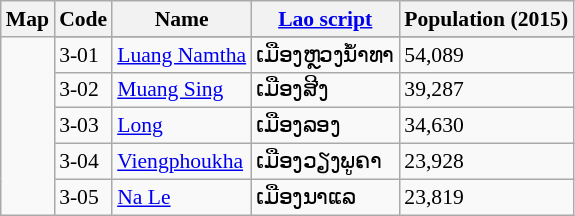<table class="wikitable"  style="font-size:90%;">
<tr>
<th>Map</th>
<th>Code</th>
<th>Name</th>
<th><a href='#'>Lao script</a></th>
<th>Population (2015)</th>
</tr>
<tr>
<td rowspan=7></td>
</tr>
<tr>
<td>3-01</td>
<td><a href='#'>Luang Namtha</a></td>
<td>ເມືອງຫຼວງນໍ້າທາ</td>
<td>54,089</td>
</tr>
<tr>
<td>3-02</td>
<td><a href='#'>Muang Sing</a></td>
<td>ເມືອງສີງ</td>
<td>39,287</td>
</tr>
<tr>
<td>3-03</td>
<td><a href='#'>Long</a></td>
<td>ເມືອງລອງ</td>
<td>34,630</td>
</tr>
<tr>
<td>3-04</td>
<td><a href='#'>Viengphoukha</a></td>
<td>ເມືອງວຽງພູຄາ</td>
<td>23,928</td>
</tr>
<tr>
<td>3-05</td>
<td><a href='#'>Na Le</a></td>
<td>ເມືອງນາແລ</td>
<td>23,819</td>
</tr>
</table>
